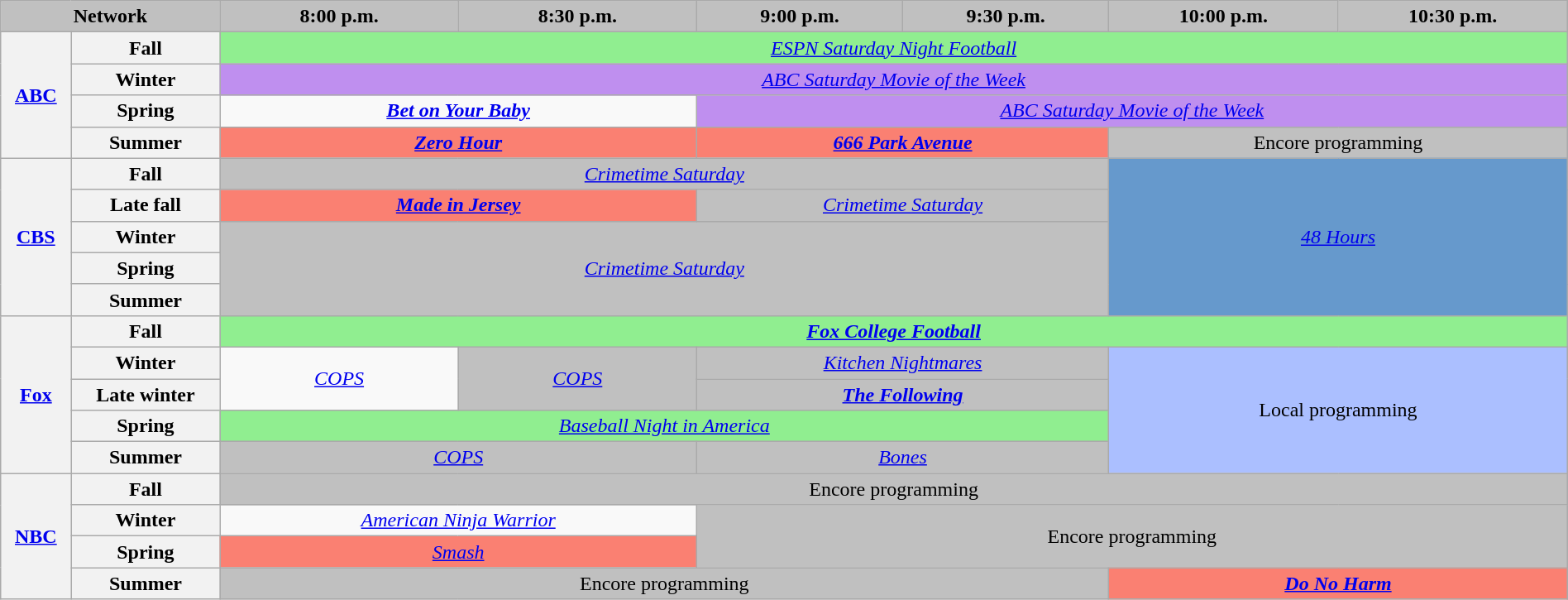<table class="wikitable" style="width:100%;margin-right:0;text-align:center">
<tr>
<th colspan="2" style="background-color:#C0C0C0;text:align-center;width:14%;">Network</th>
<th style="background-color:#C0C0C0;text:align-center">8:00 p.m.</th>
<th style="background-color:#C0C0C0;text:align-center">8:30 p.m.</th>
<th style="background-color:#C0C0C0;text:align-center">9:00 p.m.</th>
<th style="background-color:#C0C0C0;text:align-center">9:30 p.m.</th>
<th style="background-color:#C0C0C0;text:align-center">10:00 p.m.</th>
<th style="background-color:#C0C0C0;text:align-center">10:30 p.m.</th>
</tr>
<tr>
<th rowspan="4"><a href='#'>ABC</a></th>
<th>Fall</th>
<td colspan="6" style="background:lightgreen"><em><a href='#'>ESPN Saturday Night Football</a></em> </td>
</tr>
<tr>
<th>Winter</th>
<td colspan="6" style="background:#bf8fef;"><em><a href='#'>ABC Saturday Movie of the Week</a></em></td>
</tr>
<tr>
<th>Spring</th>
<td colspan="2"><strong><em><a href='#'>Bet on Your Baby</a></em></strong></td>
<td colspan="4" style="background:#bf8fef;"><em><a href='#'>ABC Saturday Movie of the Week</a></em></td>
</tr>
<tr>
<th>Summer</th>
<td colspan="2" style="background:#FA8072;"><strong><em><a href='#'>Zero Hour</a></em></strong></td>
<td colspan="2" style="background:#FA8072;"><strong><em><a href='#'>666 Park Avenue</a></em></strong></td>
<td colspan="2" style="background:#C0C0C0;">Encore programming</td>
</tr>
<tr>
<th rowspan="5"><a href='#'>CBS</a></th>
<th>Fall</th>
<td colspan="4" style="background:#C0C0C0;"><em><a href='#'>Crimetime Saturday</a></em></td>
<td colspan="2" rowspan="5" style="background:#6699CC;"><em><a href='#'>48 Hours</a></em></td>
</tr>
<tr>
<th>Late fall</th>
<td colspan="2" style="background:#FA8072;"><strong><em><a href='#'>Made in Jersey</a></em></strong></td>
<td colspan="2" style="background:#C0C0C0;"><em><a href='#'>Crimetime Saturday</a></em></td>
</tr>
<tr>
<th>Winter</th>
<td colspan="4" rowspan="3" style="background:#C0C0C0;"><em><a href='#'>Crimetime Saturday</a></em></td>
</tr>
<tr>
<th>Spring</th>
</tr>
<tr>
<th>Summer</th>
</tr>
<tr>
<th rowspan="5"><a href='#'>Fox</a></th>
<th>Fall</th>
<td colspan="6" style="background:lightgreen"><strong><em><a href='#'>Fox College Football</a></em></strong> </td>
</tr>
<tr>
<th>Winter</th>
<td rowspan="2"><em><a href='#'>COPS</a></em></td>
<td rowspan="2" style="background:#C0C0C0;"><em><a href='#'>COPS</a></em> </td>
<td colspan="2" style="background:#C0C0C0;"><em><a href='#'>Kitchen Nightmares</a></em> </td>
<td colspan="2" rowspan="4" style="background:#abbfff">Local programming</td>
</tr>
<tr>
<th>Late winter</th>
<td colspan="2" style="background:#C0C0C0;"><strong><em><a href='#'>The Following</a></em></strong> </td>
</tr>
<tr>
<th>Spring</th>
<td colspan="4" style="background:lightgreen"><em><a href='#'>Baseball Night in America</a></em> </td>
</tr>
<tr>
<th>Summer</th>
<td colspan="2" style="background:#C0C0C0;"><em><a href='#'>COPS</a></em> </td>
<td colspan="2" style="background:#C0C0C0;"><em><a href='#'>Bones</a></em> </td>
</tr>
<tr>
<th rowspan="4"><a href='#'>NBC</a></th>
<th>Fall</th>
<td colspan=6" style="background:#C0C0C0;">Encore programming</td>
</tr>
<tr>
<th>Winter</th>
<td colspan="2"><em><a href='#'>American Ninja Warrior</a></em></td>
<td colspan="4" rowspan="2" style="background:#C0C0C0;">Encore programming</td>
</tr>
<tr>
<th>Spring</th>
<td colspan="2" style="background:#FA8072;" colspan="2"><em><a href='#'>Smash</a></em></td>
</tr>
<tr>
<th>Summer</th>
<td colspan="4" style="background:#C0C0C0;">Encore programming</td>
<td colspan="2" style="background:#FA8072;"><strong><em><a href='#'>Do No Harm</a></em></strong></td>
</tr>
</table>
